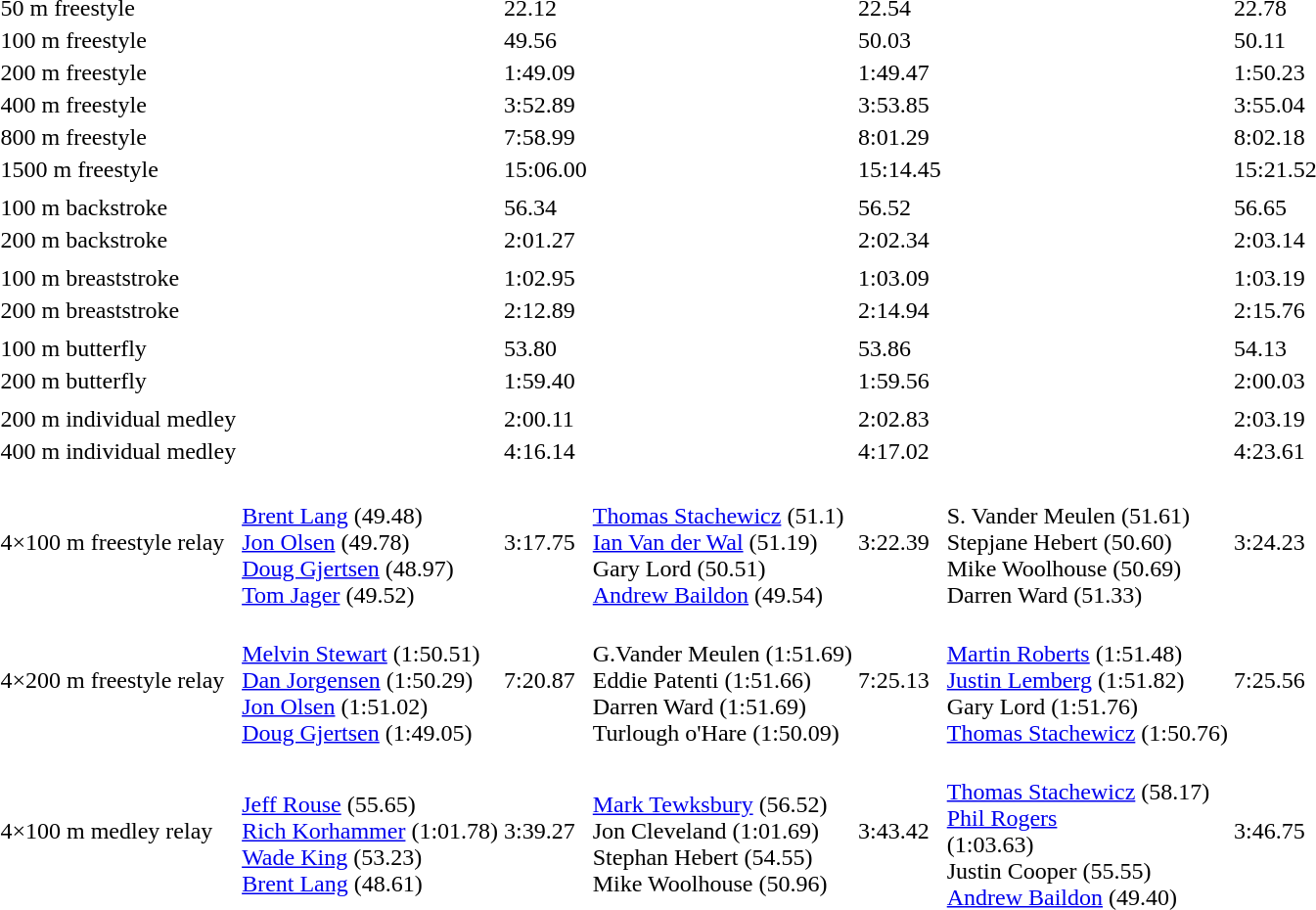<table>
<tr>
<td>50 m freestyle</td>
<td></td>
<td>22.12 </td>
<td></td>
<td>22.54</td>
<td></td>
<td>22.78</td>
</tr>
<tr>
<td>100 m freestyle</td>
<td></td>
<td>49.56</td>
<td></td>
<td>50.03</td>
<td></td>
<td>50.11</td>
</tr>
<tr>
<td>200 m freestyle</td>
<td></td>
<td>1:49.09</td>
<td></td>
<td>1:49.47</td>
<td></td>
<td>1:50.23</td>
</tr>
<tr>
<td>400 m freestyle</td>
<td></td>
<td>3:52.89</td>
<td></td>
<td>3:53.85</td>
<td></td>
<td>3:55.04</td>
</tr>
<tr>
<td>800 m freestyle</td>
<td></td>
<td>7:58.99</td>
<td></td>
<td>8:01.29</td>
<td></td>
<td>8:02.18</td>
</tr>
<tr>
<td>1500 m freestyle</td>
<td></td>
<td>15:06.00</td>
<td></td>
<td>15:14.45</td>
<td></td>
<td>15:21.52</td>
</tr>
<tr>
<td></td>
<td></td>
<td></td>
<td></td>
<td></td>
<td></td>
<td></td>
</tr>
<tr>
<td>100 m backstroke</td>
<td></td>
<td>56.34</td>
<td></td>
<td>56.52</td>
<td></td>
<td>56.65</td>
</tr>
<tr>
<td>200 m backstroke</td>
<td></td>
<td>2:01.27</td>
<td></td>
<td>2:02.34</td>
<td></td>
<td>2:03.14</td>
</tr>
<tr>
<td></td>
<td></td>
<td></td>
<td></td>
<td></td>
<td></td>
<td></td>
</tr>
<tr>
<td>100 m breaststroke</td>
<td></td>
<td>1:02.95</td>
<td></td>
<td>1:03.09</td>
<td></td>
<td>1:03.19</td>
</tr>
<tr>
<td>200 m breaststroke</td>
<td></td>
<td>2:12.89 </td>
<td></td>
<td>2:14.94</td>
<td></td>
<td>2:15.76</td>
</tr>
<tr>
<td></td>
<td></td>
<td></td>
<td></td>
<td></td>
<td></td>
<td></td>
</tr>
<tr>
<td>100 m butterfly</td>
<td></td>
<td>53.80</td>
<td></td>
<td>53.86</td>
<td></td>
<td>54.13</td>
</tr>
<tr>
<td>200 m butterfly</td>
<td></td>
<td>1:59.40</td>
<td></td>
<td>1:59.56</td>
<td></td>
<td>2:00.03</td>
</tr>
<tr>
<td></td>
<td></td>
<td></td>
<td></td>
<td></td>
<td></td>
<td></td>
</tr>
<tr>
<td>200 m individual medley</td>
<td></td>
<td>2:00.11 </td>
<td></td>
<td>2:02.83</td>
<td></td>
<td>2:03.19</td>
</tr>
<tr>
<td>400 m individual medley</td>
<td></td>
<td>4:16.14</td>
<td></td>
<td>4:17.02</td>
<td></td>
<td>4:23.61</td>
</tr>
<tr>
<td></td>
<td></td>
<td></td>
<td></td>
<td></td>
<td></td>
<td></td>
</tr>
<tr>
<td>4×100 m freestyle relay</td>
<td><br><a href='#'>Brent Lang</a> (49.48) <br><a href='#'>Jon Olsen</a> (49.78)<br><a href='#'>Doug Gjertsen</a> (48.97) <br><a href='#'>Tom Jager</a> (49.52)</td>
<td>3:17.75</td>
<td> <br> <a href='#'>Thomas Stachewicz</a> (51.1) <br> <a href='#'>Ian Van der Wal</a> (51.19) <br> Gary Lord (50.51) <br> <a href='#'>Andrew Baildon</a> (49.54)</td>
<td>3:22.39</td>
<td>  <br> S. Vander Meulen (51.61) <br> Stepjane Hebert (50.60) <br> Mike Woolhouse (50.69) <br> Darren Ward (51.33)</td>
<td>3:24.23</td>
</tr>
<tr>
<td>4×200 m freestyle relay</td>
<td><br><a href='#'>Melvin Stewart</a> (1:50.51) <br><a href='#'>Dan Jorgensen</a> (1:50.29) <br><a href='#'>Jon Olsen</a> (1:51.02) <br><a href='#'>Doug Gjertsen</a> (1:49.05)</td>
<td>7:20.87</td>
<td> <br> G.Vander Meulen (1:51.69) <br> Eddie Patenti (1:51.66) <br> Darren Ward (1:51.69) <br> Turlough o'Hare (1:50.09)</td>
<td>7:25.13</td>
<td> <br> <a href='#'>Martin Roberts</a> (1:51.48) <br> <a href='#'>Justin Lemberg</a> (1:51.82) <br> Gary Lord (1:51.76) <br> <a href='#'>Thomas Stachewicz</a> (1:50.76)</td>
<td>7:25.56</td>
</tr>
<tr>
<td>4×100 m medley relay</td>
<td><br><a href='#'>Jeff Rouse</a> (55.65) <br><a href='#'>Rich Korhammer</a> (1:01.78)<br><a href='#'>Wade King</a> (53.23)<br><a href='#'>Brent Lang</a> (48.61)</td>
<td>3:39.27</td>
<td><br> <a href='#'>Mark Tewksbury</a> (56.52) <br> Jon Cleveland (1:01.69) <br> Stephan Hebert (54.55) <br> Mike Woolhouse (50.96)</td>
<td>3:43.42</td>
<td> <br>  <a href='#'>Thomas Stachewicz</a>  (58.17) <br> <a href='#'>Phil Rogers</a> <br> (1:03.63) <br> Justin Cooper (55.55) <br> <a href='#'>Andrew Baildon</a> (49.40)</td>
<td>3:46.75</td>
</tr>
</table>
